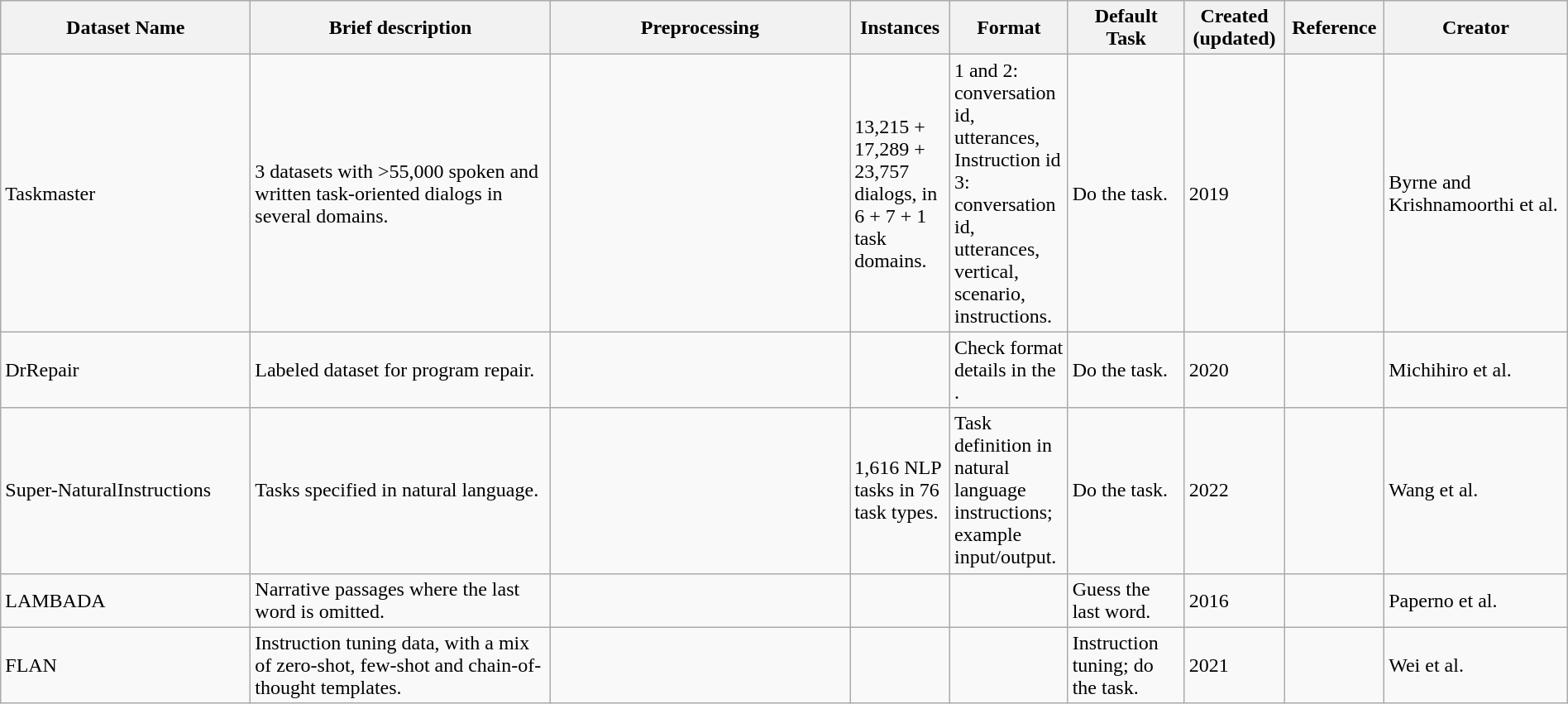<table class="wikitable sortable" style="width: 100%">
<tr>
<th scope="col" style="width: 15%;">Dataset Name</th>
<th scope="col" style="width: 18%;">Brief description</th>
<th scope="col" style="width: 18%;">Preprocessing</th>
<th scope="col" style="width: 6%;">Instances</th>
<th scope="col" style="width: 7%;">Format</th>
<th scope="col" style="width: 7%;">Default Task</th>
<th scope="col" style="width: 6%;">Created (updated)</th>
<th scope="col" style="width: 6%;">Reference</th>
<th scope="col" style="width: 11%;">Creator</th>
</tr>
<tr>
<td>Taskmaster</td>
<td>3 datasets with >55,000 spoken and written task-oriented dialogs in several domains.</td>
<td></td>
<td>13,215 + 17,289 + 23,757 dialogs, in 6 + 7 + 1 task domains.</td>
<td>1 and 2: conversation id, utterances, Instruction id<br>3: conversation id, utterances, vertical, scenario, instructions.</td>
<td>Do the task.</td>
<td>2019</td>
<td></td>
<td>Byrne and Krishnamoorthi et al.</td>
</tr>
<tr>
<td>DrRepair</td>
<td>Labeled dataset for program repair.</td>
<td></td>
<td></td>
<td>Check format details in the .</td>
<td>Do the task.</td>
<td>2020</td>
<td></td>
<td>Michihiro et al.</td>
</tr>
<tr>
<td>Super-NaturalInstructions</td>
<td>Tasks specified in natural language.</td>
<td></td>
<td>1,616 NLP tasks in 76 task types.</td>
<td>Task definition in natural language instructions; example input/output.</td>
<td>Do the task.</td>
<td>2022</td>
<td></td>
<td>Wang et al.</td>
</tr>
<tr>
<td>LAMBADA</td>
<td>Narrative passages where the last word is omitted.</td>
<td></td>
<td></td>
<td></td>
<td>Guess the last word.</td>
<td>2016</td>
<td></td>
<td>Paperno et al.</td>
</tr>
<tr>
<td>FLAN</td>
<td>Instruction tuning data, with a mix of zero-shot, few-shot and chain-of-thought templates.</td>
<td></td>
<td></td>
<td></td>
<td>Instruction tuning; do the task.</td>
<td>2021</td>
<td></td>
<td>Wei et al.</td>
</tr>
</table>
